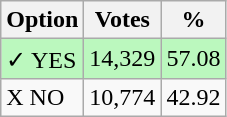<table class="wikitable">
<tr>
<th>Option</th>
<th>Votes</th>
<th>%</th>
</tr>
<tr>
<td style=background:#bbf8be>✓ YES</td>
<td style=background:#bbf8be>14,329</td>
<td style=background:#bbf8be>57.08</td>
</tr>
<tr>
<td>X NO</td>
<td>10,774</td>
<td>42.92</td>
</tr>
</table>
